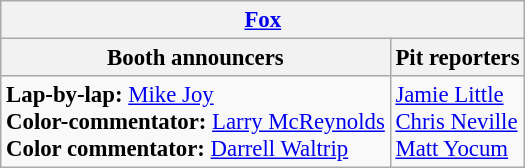<table class="wikitable" style="font-size: 95%;">
<tr>
<th colspan="2"><a href='#'>Fox</a></th>
</tr>
<tr>
<th>Booth announcers</th>
<th>Pit reporters</th>
</tr>
<tr>
<td><strong>Lap-by-lap:</strong> <a href='#'>Mike Joy</a><br><strong>Color-commentator:</strong> <a href='#'>Larry McReynolds</a><br><strong>Color commentator:</strong> <a href='#'>Darrell Waltrip</a></td>
<td><a href='#'>Jamie Little</a><br><a href='#'>Chris Neville</a><br><a href='#'>Matt Yocum</a></td>
</tr>
</table>
